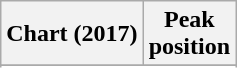<table class="wikitable sortable plainrowheaders" style="text-align:center">
<tr>
<th scope="col">Chart (2017)</th>
<th scope="col">Peak<br> position</th>
</tr>
<tr>
</tr>
<tr>
</tr>
<tr>
</tr>
<tr>
</tr>
</table>
